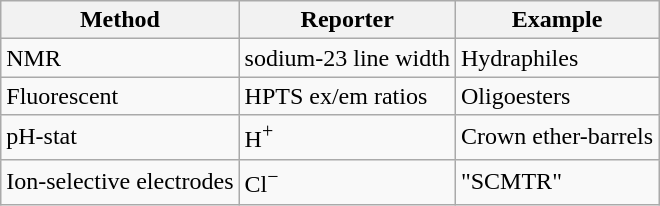<table class="wikitable">
<tr>
<th>Method</th>
<th>Reporter</th>
<th>Example</th>
</tr>
<tr>
<td>NMR</td>
<td>sodium-23 line width</td>
<td>Hydraphiles</td>
</tr>
<tr>
<td>Fluorescent</td>
<td>HPTS ex/em ratios</td>
<td>Oligoesters</td>
</tr>
<tr>
<td>pH-stat</td>
<td>H<sup>+</sup></td>
<td>Crown ether-barrels</td>
</tr>
<tr>
<td>Ion-selective electrodes</td>
<td>Cl<sup>−</sup></td>
<td>"SCMTR"</td>
</tr>
</table>
